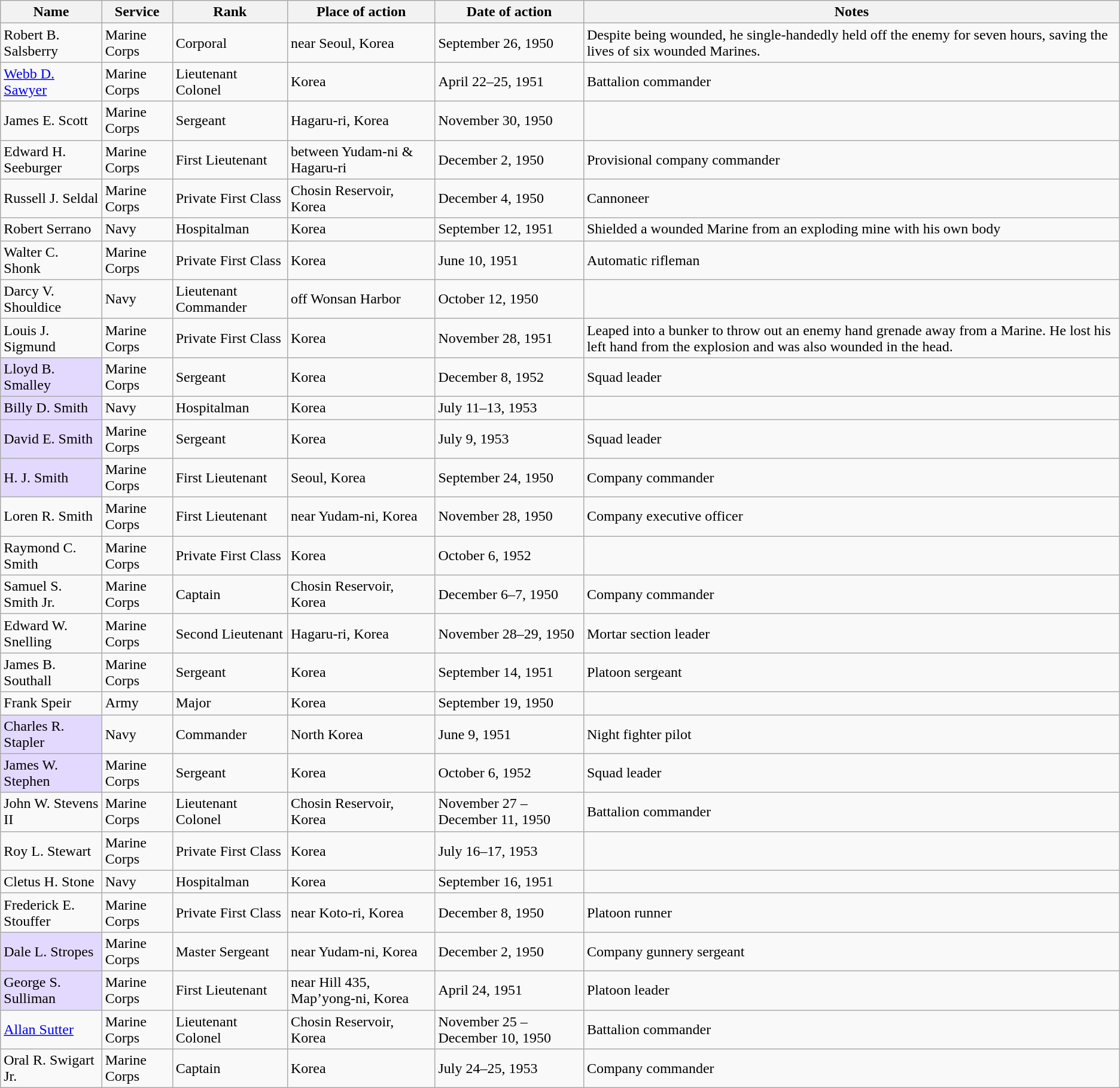<table class="wikitable sortable">
<tr>
<th>Name</th>
<th>Service</th>
<th>Rank</th>
<th>Place of action</th>
<th>Date of action</th>
<th>Notes</th>
</tr>
<tr>
<td>Robert B. Salsberry</td>
<td>Marine Corps</td>
<td>Corporal</td>
<td>near Seoul, Korea</td>
<td>September 26, 1950</td>
<td>Despite being wounded, he single-handedly held off the enemy for seven hours, saving the lives of six wounded Marines.</td>
</tr>
<tr>
<td><a href='#'>Webb D. Sawyer</a></td>
<td>Marine Corps</td>
<td>Lieutenant Colonel</td>
<td>Korea</td>
<td>April 22–25, 1951</td>
<td>Battalion commander</td>
</tr>
<tr>
<td>James E. Scott</td>
<td>Marine Corps</td>
<td>Sergeant</td>
<td>Hagaru-ri, Korea</td>
<td>November 30, 1950</td>
<td></td>
</tr>
<tr>
<td>Edward H. Seeburger</td>
<td>Marine Corps</td>
<td>First Lieutenant</td>
<td>between Yudam-ni & Hagaru-ri</td>
<td>December 2, 1950</td>
<td>Provisional company commander</td>
</tr>
<tr>
<td>Russell J. Seldal</td>
<td>Marine Corps</td>
<td>Private First Class</td>
<td>Chosin Reservoir, Korea</td>
<td>December 4, 1950</td>
<td>Cannoneer</td>
</tr>
<tr>
<td>Robert Serrano</td>
<td>Navy</td>
<td>Hospitalman</td>
<td>Korea</td>
<td>September 12, 1951</td>
<td>Shielded a wounded Marine from an exploding mine with his own body</td>
</tr>
<tr>
<td>Walter C. Shonk</td>
<td>Marine Corps</td>
<td>Private First Class</td>
<td>Korea</td>
<td>June 10, 1951</td>
<td>Automatic rifleman</td>
</tr>
<tr>
<td>Darcy V. Shouldice</td>
<td>Navy</td>
<td>Lieutenant Commander</td>
<td>off Wonsan Harbor</td>
<td>October 12, 1950</td>
<td></td>
</tr>
<tr>
<td>Louis J. Sigmund</td>
<td>Marine Corps</td>
<td>Private First Class</td>
<td>Korea</td>
<td>November 28, 1951</td>
<td>Leaped into a bunker to throw out an enemy hand grenade away from a Marine. He lost his left hand from the explosion and was also wounded in the head.</td>
</tr>
<tr>
<td style="background:#e3d9ff;">Lloyd B. Smalley</td>
<td>Marine Corps</td>
<td>Sergeant</td>
<td>Korea</td>
<td>December 8, 1952</td>
<td>Squad leader</td>
</tr>
<tr>
<td style="background:#e3d9ff;">Billy D. Smith</td>
<td>Navy</td>
<td>Hospitalman</td>
<td>Korea</td>
<td>July 11–13, 1953</td>
<td></td>
</tr>
<tr>
<td style="background:#e3d9ff;">David E. Smith</td>
<td>Marine Corps</td>
<td>Sergeant</td>
<td>Korea</td>
<td>July 9, 1953</td>
<td>Squad leader</td>
</tr>
<tr>
<td style="background:#e3d9ff;">H. J. Smith</td>
<td>Marine Corps</td>
<td>First Lieutenant</td>
<td>Seoul, Korea</td>
<td>September 24, 1950</td>
<td>Company commander</td>
</tr>
<tr>
<td>Loren R. Smith</td>
<td>Marine Corps</td>
<td>First Lieutenant</td>
<td>near Yudam-ni, Korea</td>
<td>November 28, 1950</td>
<td>Company executive officer</td>
</tr>
<tr>
<td>Raymond C. Smith</td>
<td>Marine Corps</td>
<td>Private First Class</td>
<td>Korea</td>
<td>October 6, 1952</td>
<td></td>
</tr>
<tr>
<td>Samuel S. Smith Jr.</td>
<td>Marine Corps</td>
<td>Captain</td>
<td>Chosin Reservoir, Korea</td>
<td>December 6–7, 1950</td>
<td>Company commander</td>
</tr>
<tr>
<td>Edward W. Snelling</td>
<td>Marine Corps</td>
<td>Second Lieutenant</td>
<td>Hagaru-ri, Korea</td>
<td>November 28–29, 1950</td>
<td>Mortar section leader</td>
</tr>
<tr>
<td>James B. Southall</td>
<td>Marine Corps</td>
<td>Sergeant</td>
<td>Korea</td>
<td>September 14, 1951</td>
<td>Platoon sergeant</td>
</tr>
<tr>
<td>Frank Speir</td>
<td>Army</td>
<td>Major</td>
<td>Korea</td>
<td>September 19, 1950</td>
<td></td>
</tr>
<tr>
<td style="background:#e3d9ff;">Charles R. Stapler</td>
<td>Navy</td>
<td>Commander</td>
<td>North Korea</td>
<td>June 9, 1951</td>
<td>Night fighter pilot</td>
</tr>
<tr>
<td style="background:#e3d9ff;">James W. Stephen</td>
<td>Marine Corps</td>
<td>Sergeant</td>
<td>Korea</td>
<td>October 6, 1952</td>
<td>Squad leader</td>
</tr>
<tr>
<td>John W. Stevens II</td>
<td>Marine Corps</td>
<td>Lieutenant Colonel</td>
<td>Chosin Reservoir, Korea</td>
<td>November 27 – December 11, 1950</td>
<td>Battalion commander</td>
</tr>
<tr>
<td>Roy L. Stewart</td>
<td>Marine Corps</td>
<td>Private First Class</td>
<td>Korea</td>
<td>July 16–17, 1953</td>
<td></td>
</tr>
<tr>
<td>Cletus H. Stone</td>
<td>Navy</td>
<td>Hospitalman</td>
<td>Korea</td>
<td>September 16, 1951</td>
<td></td>
</tr>
<tr>
<td>Frederick E. Stouffer</td>
<td>Marine Corps</td>
<td>Private First Class</td>
<td>near Koto-ri, Korea</td>
<td>December 8, 1950</td>
<td>Platoon runner</td>
</tr>
<tr>
<td style="background:#e3d9ff;">Dale L. Stropes</td>
<td>Marine Corps</td>
<td>Master Sergeant</td>
<td>near Yudam-ni, Korea</td>
<td>December 2, 1950</td>
<td>Company gunnery sergeant</td>
</tr>
<tr>
<td style="background:#e3d9ff;">George S. Sulliman</td>
<td>Marine Corps</td>
<td>First Lieutenant</td>
<td>near Hill 435, Map’yong-ni, Korea</td>
<td>April 24, 1951</td>
<td>Platoon leader</td>
</tr>
<tr>
<td><a href='#'>Allan Sutter</a></td>
<td>Marine Corps</td>
<td>Lieutenant Colonel</td>
<td>Chosin Reservoir, Korea</td>
<td>November 25 – December 10, 1950</td>
<td>Battalion commander</td>
</tr>
<tr>
<td>Oral R. Swigart Jr.</td>
<td>Marine Corps</td>
<td>Captain</td>
<td>Korea</td>
<td>July 24–25, 1953</td>
<td>Company commander</td>
</tr>
</table>
